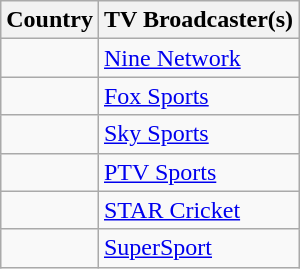<table class="wikitable">
<tr>
<th>Country</th>
<th>TV Broadcaster(s)</th>
</tr>
<tr>
<td></td>
<td><a href='#'>Nine Network</a></td>
</tr>
<tr>
<td></td>
<td><a href='#'>Fox Sports</a></td>
</tr>
<tr>
<td></td>
<td><a href='#'>Sky Sports</a></td>
</tr>
<tr>
<td></td>
<td><a href='#'>PTV Sports</a></td>
</tr>
<tr>
<td></td>
<td><a href='#'>STAR Cricket</a></td>
</tr>
<tr>
<td></td>
<td><a href='#'>SuperSport</a></td>
</tr>
</table>
